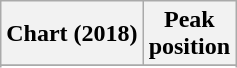<table class="wikitable sortable plainrowheaders" style="text-align:center">
<tr>
<th scope="col">Chart (2018)</th>
<th scope="col">Peak<br> position</th>
</tr>
<tr>
</tr>
<tr>
</tr>
<tr>
</tr>
</table>
